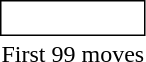<table style="display:inline; display:inline-table;">
<tr>
<td style="border: solid thin; padding: 2px;"><br></td>
</tr>
<tr>
<td style="text-align:center">First 99 moves</td>
</tr>
</table>
